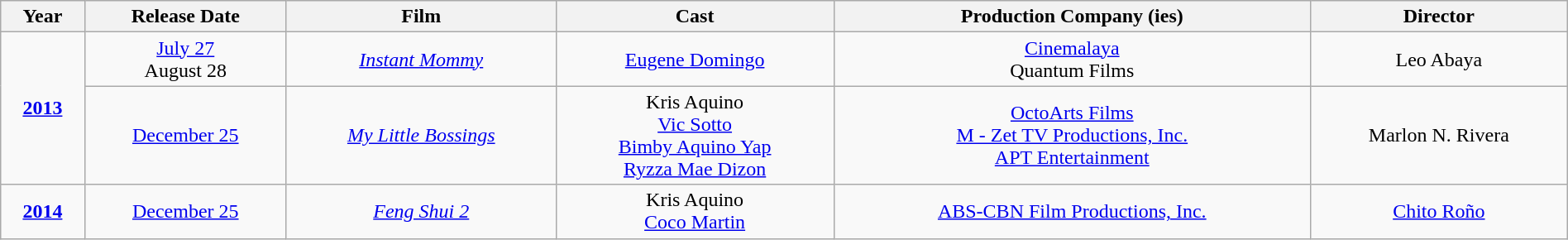<table class="wikitable"  style="text-align:center; width:100%;">
<tr>
<th>Year</th>
<th>Release Date</th>
<th>Film</th>
<th>Cast</th>
<th>Production Company (ies)</th>
<th>Director</th>
</tr>
<tr>
<td rowspan="2"><strong><a href='#'>2013</a></strong></td>
<td><a href='#'>July 27</a> <br> August 28</td>
<td><em><a href='#'>Instant Mommy</a></em></td>
<td><a href='#'>Eugene Domingo</a></td>
<td><a href='#'>Cinemalaya</a> <br> Quantum Films</td>
<td>Leo Abaya</td>
</tr>
<tr>
<td><a href='#'>December 25</a></td>
<td><em><a href='#'>My Little Bossings</a></em></td>
<td>Kris Aquino <br> <a href='#'>Vic Sotto</a><br><a href='#'>Bimby Aquino Yap</a> <br> <a href='#'>Ryzza Mae Dizon</a></td>
<td><a href='#'>OctoArts Films</a> <br> <a href='#'>M - Zet TV Productions, Inc.</a> <br> <a href='#'>APT Entertainment</a></td>
<td>Marlon N. Rivera</td>
</tr>
<tr>
<td><strong><a href='#'>2014</a></strong></td>
<td><a href='#'>December 25</a></td>
<td><em><a href='#'>Feng Shui 2</a></em></td>
<td>Kris Aquino <br> <a href='#'>Coco Martin</a></td>
<td><a href='#'>ABS-CBN Film Productions, Inc.</a></td>
<td><a href='#'>Chito Roño</a></td>
</tr>
</table>
